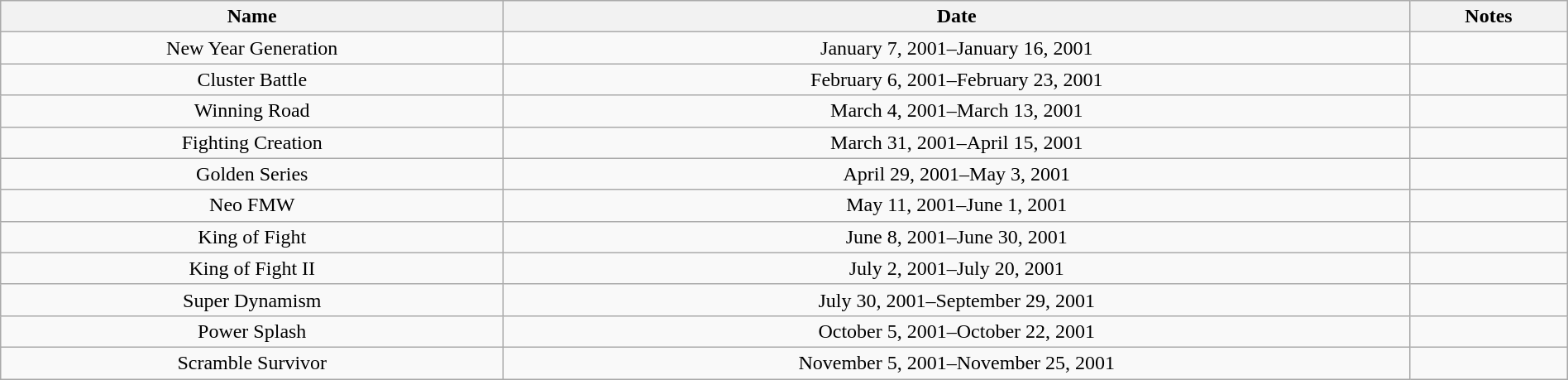<table class="wikitable" width="100%">
<tr>
<th>Name</th>
<th>Date</th>
<th>Notes</th>
</tr>
<tr align=center>
<td>New Year Generation</td>
<td>January 7, 2001–January 16, 2001</td>
<td></td>
</tr>
<tr align=center>
<td>Cluster Battle</td>
<td>February 6, 2001–February 23, 2001</td>
<td></td>
</tr>
<tr align=center>
<td>Winning Road</td>
<td>March 4, 2001–March 13, 2001</td>
<td></td>
</tr>
<tr align=center>
<td>Fighting Creation</td>
<td>March 31, 2001–April 15, 2001</td>
<td></td>
</tr>
<tr align=center>
<td>Golden Series</td>
<td>April 29, 2001–May 3, 2001</td>
<td></td>
</tr>
<tr align=center>
<td>Neo FMW</td>
<td>May 11, 2001–June 1, 2001</td>
<td></td>
</tr>
<tr align=center>
<td>King of Fight</td>
<td>June 8, 2001–June 30, 2001</td>
<td></td>
</tr>
<tr align=center>
<td>King of Fight II</td>
<td>July 2, 2001–July 20, 2001</td>
<td></td>
</tr>
<tr align=center>
<td>Super Dynamism</td>
<td>July 30, 2001–September 29, 2001</td>
<td></td>
</tr>
<tr align=center>
<td>Power Splash</td>
<td>October 5, 2001–October 22, 2001</td>
<td></td>
</tr>
<tr align=center>
<td>Scramble Survivor</td>
<td>November 5, 2001–November 25, 2001</td>
<td></td>
</tr>
</table>
